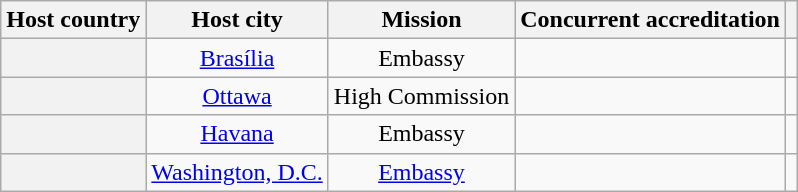<table class="wikitable plainrowheaders" style="text-align:center;">
<tr>
<th scope="col">Host country</th>
<th scope="col">Host city</th>
<th scope="col">Mission</th>
<th scope="col">Concurrent accreditation</th>
<th scope="col"></th>
</tr>
<tr>
<th scope="row"></th>
<td><a href='#'>Brasília</a></td>
<td>Embassy</td>
<td></td>
<td></td>
</tr>
<tr>
<th scope="row"></th>
<td><a href='#'>Ottawa</a></td>
<td>High Commission</td>
<td></td>
<td></td>
</tr>
<tr>
<th scope="row"></th>
<td><a href='#'>Havana</a></td>
<td>Embassy</td>
<td></td>
<td></td>
</tr>
<tr>
<th scope="row"></th>
<td><a href='#'>Washington, D.C.</a></td>
<td><a href='#'>Embassy</a></td>
<td></td>
<td></td>
</tr>
</table>
